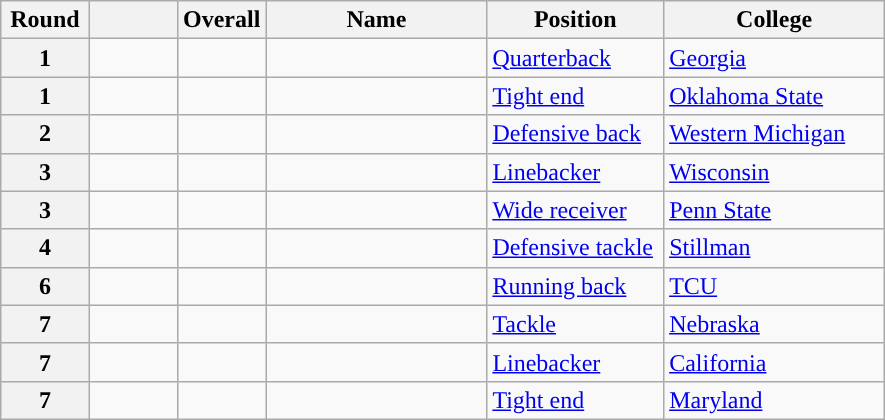<table class="wikitable sortable">
<tr>
<th scope="col" style="width: 10%;">Round</th>
<th scope="col" style="width: 10%;"></th>
<th scope="col" style="width: 10%;">Overall</th>
<th scope="col" style="width: 25%;">Name</th>
<th scope="col" style="width: 20%;">Position</th>
<th scope="col" style="width: 25%;">College</th>
</tr>
<tr>
<th scope="row">1</th>
<td></td>
<td></td>
<td></td>
<td><a href='#'>Quarterback</a></td>
<td><a href='#'>Georgia</a></td>
</tr>
<tr>
<th scope="row">1</th>
<td></td>
<td></td>
<td></td>
<td><a href='#'>Tight end</a></td>
<td><a href='#'>Oklahoma State</a></td>
</tr>
<tr>
<th scope="row">2</th>
<td></td>
<td></td>
<td></td>
<td><a href='#'>Defensive back</a></td>
<td><a href='#'>Western Michigan</a></td>
</tr>
<tr>
<th scope="row">3</th>
<td></td>
<td></td>
<td></td>
<td><a href='#'>Linebacker</a></td>
<td><a href='#'>Wisconsin</a></td>
</tr>
<tr>
<th scope="row">3</th>
<td></td>
<td></td>
<td></td>
<td><a href='#'>Wide receiver</a></td>
<td><a href='#'>Penn State</a></td>
</tr>
<tr>
<th scope="row">4</th>
<td></td>
<td></td>
<td></td>
<td><a href='#'>Defensive tackle</a></td>
<td><a href='#'>Stillman</a></td>
</tr>
<tr>
<th scope="row">6</th>
<td></td>
<td></td>
<td></td>
<td><a href='#'>Running back</a></td>
<td><a href='#'>TCU</a></td>
</tr>
<tr>
<th scope="row">7</th>
<td></td>
<td></td>
<td></td>
<td><a href='#'>Tackle</a></td>
<td><a href='#'>Nebraska</a></td>
</tr>
<tr>
<th scope="row">7</th>
<td></td>
<td></td>
<td></td>
<td><a href='#'>Linebacker</a></td>
<td><a href='#'>California</a></td>
</tr>
<tr>
<th scope="row">7</th>
<td></td>
<td></td>
<td></td>
<td><a href='#'>Tight end</a></td>
<td><a href='#'>Maryland</a></td>
</tr>
</table>
